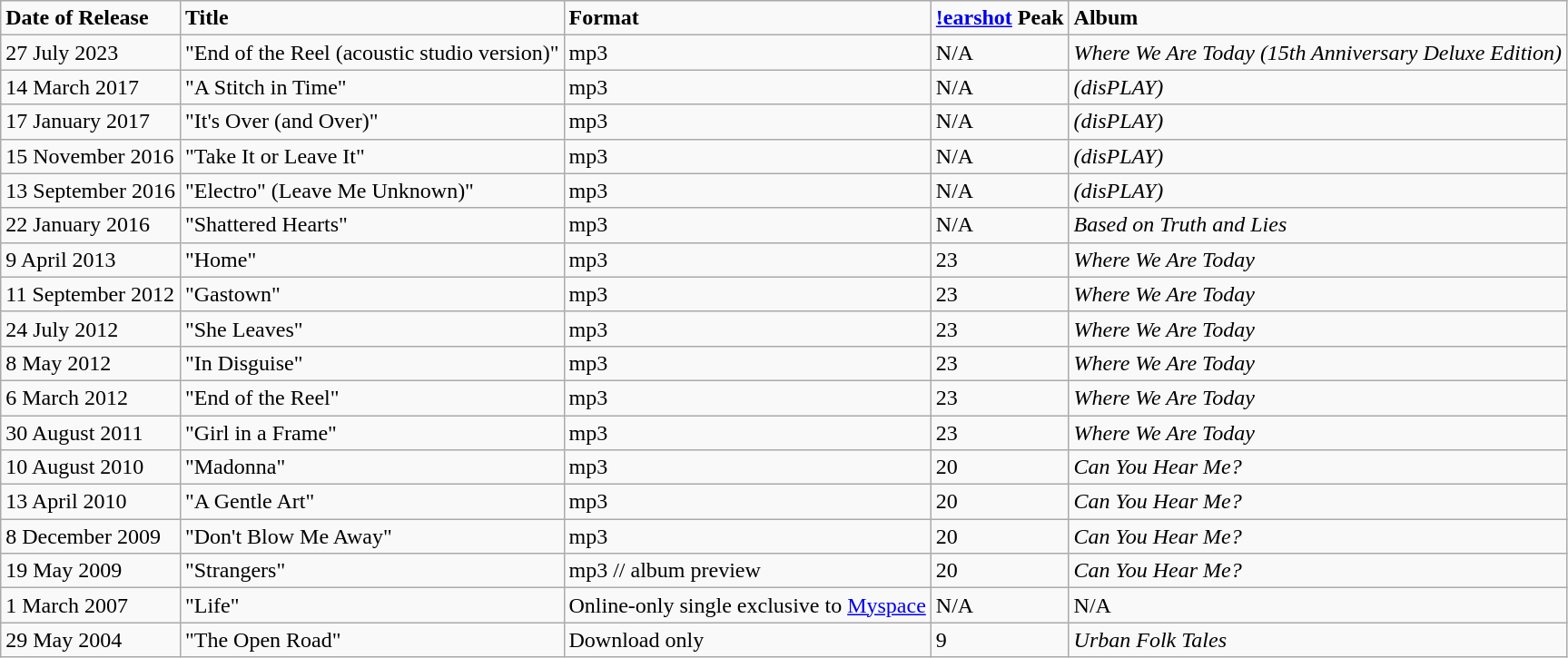<table class="wikitable">
<tr>
<td><strong>Date of Release</strong></td>
<td><strong>Title</strong></td>
<td><strong>Format</strong></td>
<td><strong><a href='#'>!earshot</a> Peak </strong></td>
<td><strong>Album</strong></td>
</tr>
<tr>
<td>27 July 2023</td>
<td>"End of the Reel (acoustic studio version)"</td>
<td>mp3</td>
<td>N/A</td>
<td><em>Where We Are Today (15th Anniversary Deluxe Edition)</em></td>
</tr>
<tr>
<td>14 March 2017</td>
<td>"A Stitch in Time"</td>
<td>mp3</td>
<td>N/A</td>
<td><em>(disPLAY)</em></td>
</tr>
<tr>
<td>17 January 2017</td>
<td>"It's Over (and Over)"</td>
<td>mp3</td>
<td>N/A</td>
<td><em>(disPLAY)</em></td>
</tr>
<tr>
<td>15 November 2016</td>
<td>"Take It or Leave It"</td>
<td>mp3</td>
<td>N/A</td>
<td><em>(disPLAY)</em></td>
</tr>
<tr>
<td>13 September 2016</td>
<td>"Electro" (Leave Me Unknown)"</td>
<td>mp3</td>
<td>N/A</td>
<td><em>(disPLAY)</em></td>
</tr>
<tr>
<td>22 January 2016</td>
<td>"Shattered Hearts"</td>
<td>mp3</td>
<td>N/A</td>
<td><em>Based on Truth and Lies</em></td>
</tr>
<tr>
<td>9 April 2013</td>
<td>"Home"</td>
<td>mp3</td>
<td>23</td>
<td><em>Where We Are Today</em></td>
</tr>
<tr>
<td>11 September 2012</td>
<td>"Gastown"</td>
<td>mp3</td>
<td>23</td>
<td><em>Where We Are Today</em></td>
</tr>
<tr>
<td>24 July 2012</td>
<td>"She Leaves"</td>
<td>mp3</td>
<td>23</td>
<td><em>Where We Are Today</em></td>
</tr>
<tr>
<td>8 May 2012</td>
<td>"In Disguise"</td>
<td>mp3</td>
<td>23</td>
<td><em>Where We Are Today</em></td>
</tr>
<tr>
<td>6 March 2012</td>
<td>"End of the Reel"</td>
<td>mp3</td>
<td>23</td>
<td><em>Where We Are Today</em></td>
</tr>
<tr>
<td>30 August 2011</td>
<td>"Girl in a Frame"</td>
<td>mp3</td>
<td>23</td>
<td><em>Where We Are Today</em></td>
</tr>
<tr>
<td>10 August 2010</td>
<td>"Madonna"</td>
<td>mp3</td>
<td>20</td>
<td><em>Can You Hear Me?</em></td>
</tr>
<tr>
<td>13 April 2010</td>
<td>"A Gentle Art"</td>
<td>mp3</td>
<td>20</td>
<td><em>Can You Hear Me?</em></td>
</tr>
<tr>
<td>8 December 2009</td>
<td>"Don't Blow Me Away"</td>
<td>mp3</td>
<td>20</td>
<td><em>Can You Hear Me?</em></td>
</tr>
<tr>
<td>19 May 2009</td>
<td>"Strangers"</td>
<td>mp3 // album preview</td>
<td>20</td>
<td><em>Can You Hear Me?</em></td>
</tr>
<tr>
<td>1 March 2007</td>
<td>"Life"</td>
<td>Online-only single exclusive to <a href='#'>Myspace</a></td>
<td>N/A</td>
<td>N/A</td>
</tr>
<tr>
<td>29 May 2004</td>
<td>"The Open Road"</td>
<td>Download only</td>
<td>9</td>
<td><em>Urban Folk Tales</em></td>
</tr>
</table>
